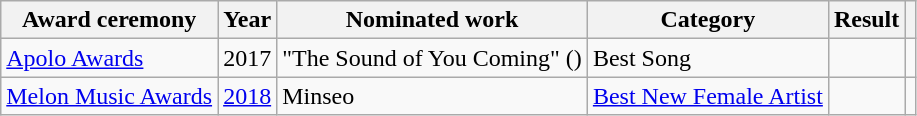<table class="wikitable sortable plainrowheaders">
<tr>
<th scope="col">Award ceremony</th>
<th scope="col">Year</th>
<th scope="col">Nominated work</th>
<th scope="col">Category</th>
<th scope="col">Result</th>
<th scope="col" class="unsortable"></th>
</tr>
<tr>
<td><a href='#'>Apolo Awards</a></td>
<td>2017</td>
<td>"The Sound of You Coming" ()</td>
<td>Best Song</td>
<td></td>
<td></td>
</tr>
<tr>
<td><a href='#'>Melon Music Awards</a></td>
<td><a href='#'>2018</a></td>
<td>Minseo</td>
<td><a href='#'>Best New Female Artist</a></td>
<td></td>
<td></td>
</tr>
</table>
